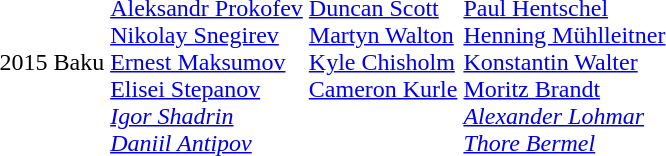<table>
<tr>
<td>2015 Baku<br></td>
<td valign=top><br><a href='#'>Aleksandr Prokofev</a> <br><a href='#'>Nikolay Snegirev</a> <br><a href='#'>Ernest Maksumov</a> <br><a href='#'>Elisei Stepanov</a><br><em><a href='#'>Igor Shadrin</a><br><a href='#'>Daniil Antipov</a></em></td>
<td valign=top><br><a href='#'>Duncan Scott</a>  <br><a href='#'>Martyn Walton</a> <br><a href='#'>Kyle Chisholm</a> <br><a href='#'>Cameron Kurle</a></td>
<td valign=top><br><a href='#'>Paul Hentschel</a> <br><a href='#'>Henning Mühlleitner</a> <br><a href='#'>Konstantin Walter</a> <br><a href='#'>Moritz Brandt</a> <br><em><a href='#'>Alexander Lohmar</a><br><a href='#'>Thore Bermel</a></em></td>
</tr>
</table>
